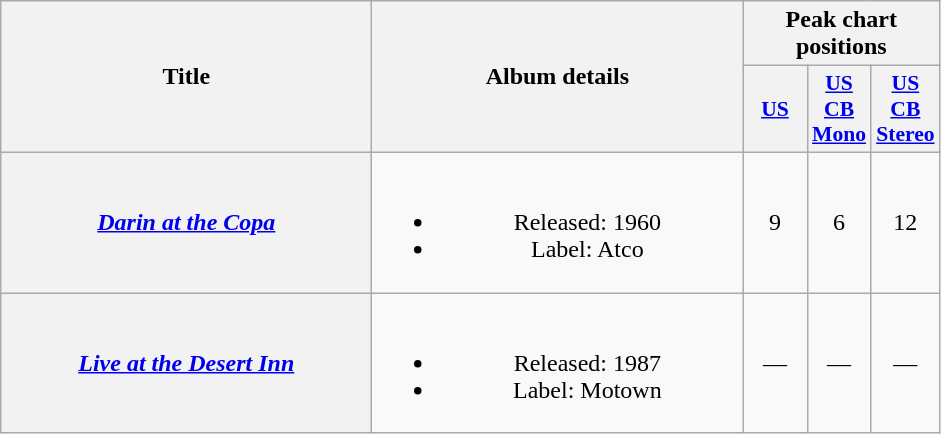<table class="wikitable plainrowheaders" style="text-align:center;">
<tr>
<th rowspan="2" scope="col" style="width:15em;">Title</th>
<th rowspan="2" scope="col" style="width:15em;">Album details</th>
<th colspan="3" scope="col">Peak chart positions</th>
</tr>
<tr>
<th scope="col" style="width:2.5em;font-size:90%;"><a href='#'>US</a><br></th>
<th scope="col" style="width:2.5em;font-size:90%;"><a href='#'>US<br>CB<br>Mono</a><br></th>
<th scope="col" style="width:2.5em;font-size:90%;"><a href='#'>US<br>CB<br>Stereo</a><br></th>
</tr>
<tr>
<th scope="row"><em><a href='#'>Darin at the Copa</a></em></th>
<td><br><ul><li>Released: 1960</li><li>Label: Atco </li></ul></td>
<td>9</td>
<td>6</td>
<td>12</td>
</tr>
<tr>
<th scope="row"><em><a href='#'>Live at the Desert Inn</a></em></th>
<td><br><ul><li>Released: 1987</li><li>Label: Motown </li></ul></td>
<td>—</td>
<td>—</td>
<td>—</td>
</tr>
</table>
